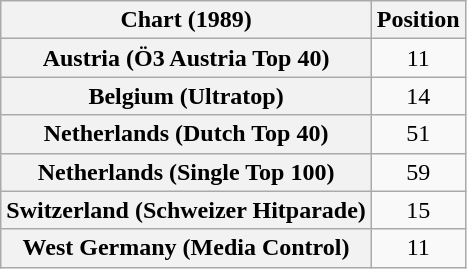<table class="wikitable plainrowheaders sortable" style="text-align:center">
<tr>
<th>Chart (1989)</th>
<th>Position</th>
</tr>
<tr>
<th scope="row">Austria (Ö3 Austria Top 40)</th>
<td>11</td>
</tr>
<tr>
<th scope="row">Belgium (Ultratop)</th>
<td>14</td>
</tr>
<tr>
<th scope="row">Netherlands (Dutch Top 40)</th>
<td>51</td>
</tr>
<tr>
<th scope="row">Netherlands (Single Top 100)</th>
<td>59</td>
</tr>
<tr>
<th scope="row">Switzerland (Schweizer Hitparade)</th>
<td>15</td>
</tr>
<tr>
<th scope="row">West Germany (Media Control)</th>
<td>11</td>
</tr>
</table>
